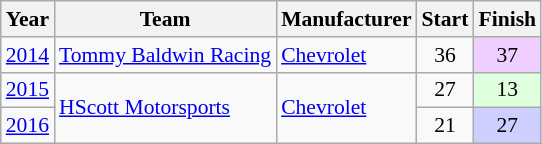<table class="wikitable" style="font-size: 90%;">
<tr>
<th>Year</th>
<th>Team</th>
<th>Manufacturer</th>
<th>Start</th>
<th>Finish</th>
</tr>
<tr>
<td><a href='#'>2014</a></td>
<td><a href='#'>Tommy Baldwin Racing</a></td>
<td><a href='#'>Chevrolet</a></td>
<td align=center>36</td>
<td align=center style="background:#EFCFFF;">37</td>
</tr>
<tr>
<td><a href='#'>2015</a></td>
<td rowspan=2><a href='#'>HScott Motorsports</a></td>
<td rowspan=2><a href='#'>Chevrolet</a></td>
<td align=center>27</td>
<td align=center style="background:#DFFFDF;">13</td>
</tr>
<tr>
<td><a href='#'>2016</a></td>
<td align=center>21</td>
<td align=center style="background:#CFCFFF;">27</td>
</tr>
</table>
